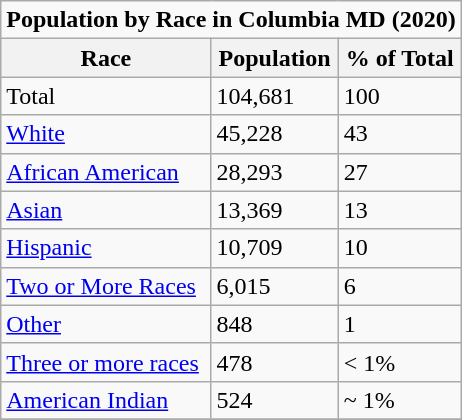<table class="wikitable sortable">
<tr>
<td colspan=3 style="text-align:center;"><strong>Population by Race in Columbia MD (2020)</strong></td>
</tr>
<tr>
<th>Race</th>
<th>Population</th>
<th>% of Total</th>
</tr>
<tr>
<td>Total</td>
<td>104,681</td>
<td>100</td>
</tr>
<tr>
<td><a href='#'>White</a></td>
<td>45,228</td>
<td>43</td>
</tr>
<tr>
<td><a href='#'>African American</a></td>
<td>28,293</td>
<td>27</td>
</tr>
<tr>
<td><a href='#'>Asian</a></td>
<td>13,369</td>
<td>13</td>
</tr>
<tr>
<td><a href='#'>Hispanic</a></td>
<td>10,709</td>
<td>10</td>
</tr>
<tr>
<td><a href='#'>Two or More Races</a></td>
<td>6,015</td>
<td>6</td>
</tr>
<tr>
<td><a href='#'>Other</a></td>
<td>848</td>
<td>1</td>
</tr>
<tr>
<td><a href='#'>Three or more races</a></td>
<td>478</td>
<td>< 1%</td>
</tr>
<tr>
<td><a href='#'>American Indian</a></td>
<td>524</td>
<td>~ 1%</td>
</tr>
<tr>
</tr>
</table>
